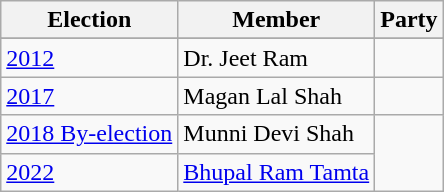<table class="wikitable sortable">
<tr>
<th>Election</th>
<th>Member</th>
<th colspan=2>Party</th>
</tr>
<tr>
</tr>
<tr>
</tr>
<tr>
</tr>
<tr>
<td><a href='#'>2012</a></td>
<td>Dr. Jeet Ram</td>
<td></td>
</tr>
<tr>
<td><a href='#'>2017</a></td>
<td>Magan Lal Shah</td>
<td></td>
</tr>
<tr>
<td><a href='#'>2018 By-election</a></td>
<td>Munni Devi Shah</td>
</tr>
<tr>
<td><a href='#'>2022</a></td>
<td><a href='#'>Bhupal Ram Tamta</a></td>
</tr>
</table>
